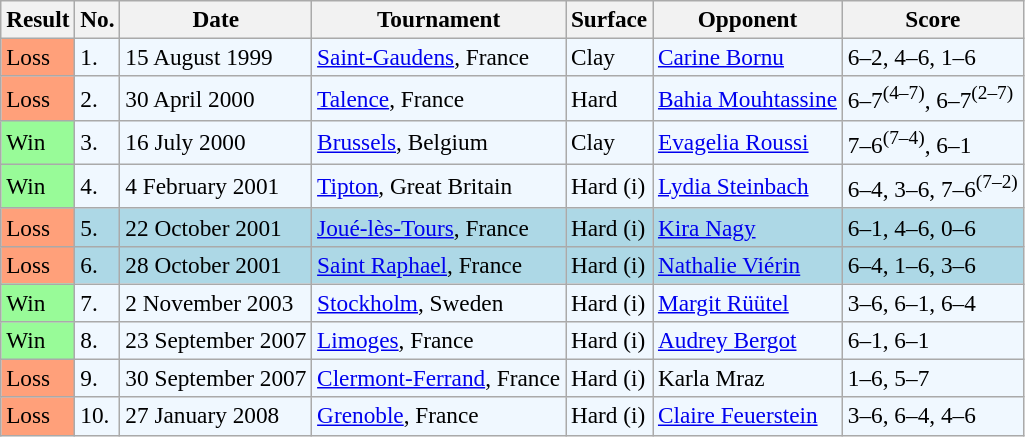<table class="sortable wikitable" style="font-size:97%;">
<tr>
<th>Result</th>
<th>No.</th>
<th>Date</th>
<th>Tournament</th>
<th>Surface</th>
<th>Opponent</th>
<th class="unsortable">Score</th>
</tr>
<tr style="background:#f0f8ff;">
<td bgcolor="FFA07A">Loss</td>
<td>1.</td>
<td>15 August 1999</td>
<td><a href='#'>Saint-Gaudens</a>, France</td>
<td>Clay</td>
<td> <a href='#'>Carine Bornu</a></td>
<td>6–2, 4–6, 1–6</td>
</tr>
<tr style="background:#f0f8ff;">
<td bgcolor="FFA07A">Loss</td>
<td>2.</td>
<td>30 April 2000</td>
<td><a href='#'>Talence</a>, France</td>
<td>Hard</td>
<td> <a href='#'>Bahia Mouhtassine</a></td>
<td>6–7<sup>(4–7)</sup>, 6–7<sup>(2–7)</sup></td>
</tr>
<tr style="background:#f0f8ff;">
<td style="background:#98fb98;">Win</td>
<td>3.</td>
<td>16 July 2000</td>
<td><a href='#'>Brussels</a>, Belgium</td>
<td>Clay</td>
<td> <a href='#'>Evagelia Roussi</a></td>
<td>7–6<sup>(7–4)</sup>, 6–1</td>
</tr>
<tr style="background:#f0f8ff;">
<td style="background:#98fb98;">Win</td>
<td>4.</td>
<td>4 February 2001</td>
<td><a href='#'>Tipton</a>, Great Britain</td>
<td>Hard (i)</td>
<td> <a href='#'>Lydia Steinbach</a></td>
<td>6–4, 3–6, 7–6<sup>(7–2)</sup></td>
</tr>
<tr style="background:lightblue;">
<td bgcolor="FFA07A">Loss</td>
<td>5.</td>
<td>22 October 2001</td>
<td><a href='#'>Joué-lès-Tours</a>, France</td>
<td>Hard (i)</td>
<td> <a href='#'>Kira Nagy</a></td>
<td>6–1, 4–6, 0–6</td>
</tr>
<tr style="background:lightblue;">
<td bgcolor="FFA07A">Loss</td>
<td>6.</td>
<td>28 October 2001</td>
<td><a href='#'>Saint Raphael</a>, France</td>
<td>Hard (i)</td>
<td> <a href='#'>Nathalie Viérin</a></td>
<td>6–4, 1–6, 3–6</td>
</tr>
<tr style="background:#f0f8ff;">
<td style="background:#98fb98;">Win</td>
<td>7.</td>
<td>2 November 2003</td>
<td><a href='#'>Stockholm</a>, Sweden</td>
<td>Hard (i)</td>
<td> <a href='#'>Margit Rüütel</a></td>
<td>3–6, 6–1, 6–4</td>
</tr>
<tr style="background:#f0f8ff;">
<td style="background:#98fb98;">Win</td>
<td>8.</td>
<td>23 September 2007</td>
<td><a href='#'>Limoges</a>, France</td>
<td>Hard (i)</td>
<td> <a href='#'>Audrey Bergot</a></td>
<td>6–1, 6–1</td>
</tr>
<tr style="background:#f0f8ff;">
<td bgcolor="FFA07A">Loss</td>
<td>9.</td>
<td>30 September 2007</td>
<td><a href='#'>Clermont-Ferrand</a>, France</td>
<td>Hard (i)</td>
<td> Karla Mraz</td>
<td>1–6, 5–7</td>
</tr>
<tr style="background:#f0f8ff;">
<td bgcolor="FFA07A">Loss</td>
<td>10.</td>
<td>27 January 2008</td>
<td><a href='#'>Grenoble</a>, France</td>
<td>Hard (i)</td>
<td> <a href='#'>Claire Feuerstein</a></td>
<td>3–6, 6–4, 4–6</td>
</tr>
</table>
